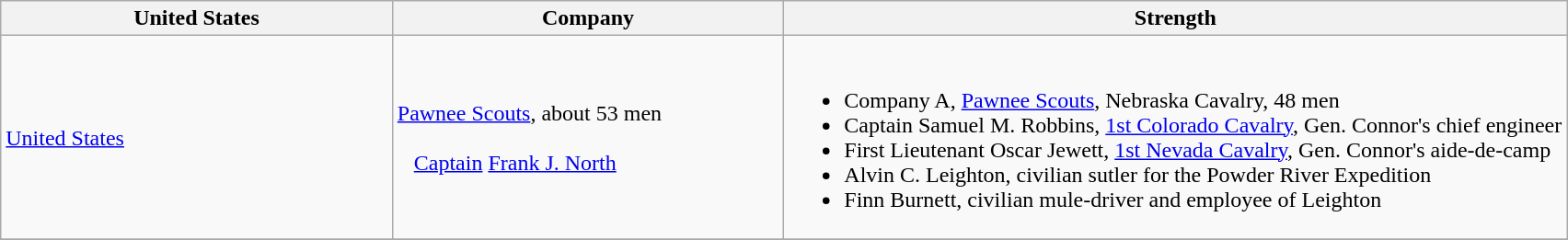<table class="wikitable">
<tr>
<th width=25%>United States</th>
<th width=25%>Company</th>
<th>Strength</th>
</tr>
<tr>
<td rowspan=1><br><a href='#'>United States</a><br>    </td>
<td><a href='#'>Pawnee Scouts</a>, about 53 men<br><br>  
<a href='#'>Captain</a> <a href='#'>Frank J. North</a></td>
<td><br><ul><li>Company A, <a href='#'>Pawnee Scouts</a>, Nebraska Cavalry, 48 men</li><li>Captain Samuel M. Robbins, <a href='#'>1st Colorado Cavalry</a>, Gen. Connor's chief engineer</li><li>First Lieutenant Oscar Jewett, <a href='#'>1st Nevada Cavalry</a>, Gen. Connor's aide-de-camp</li><li>Alvin C. Leighton, civilian sutler for the Powder River Expedition</li><li>Finn Burnett, civilian mule-driver and employee of Leighton</li></ul></td>
</tr>
<tr>
</tr>
</table>
